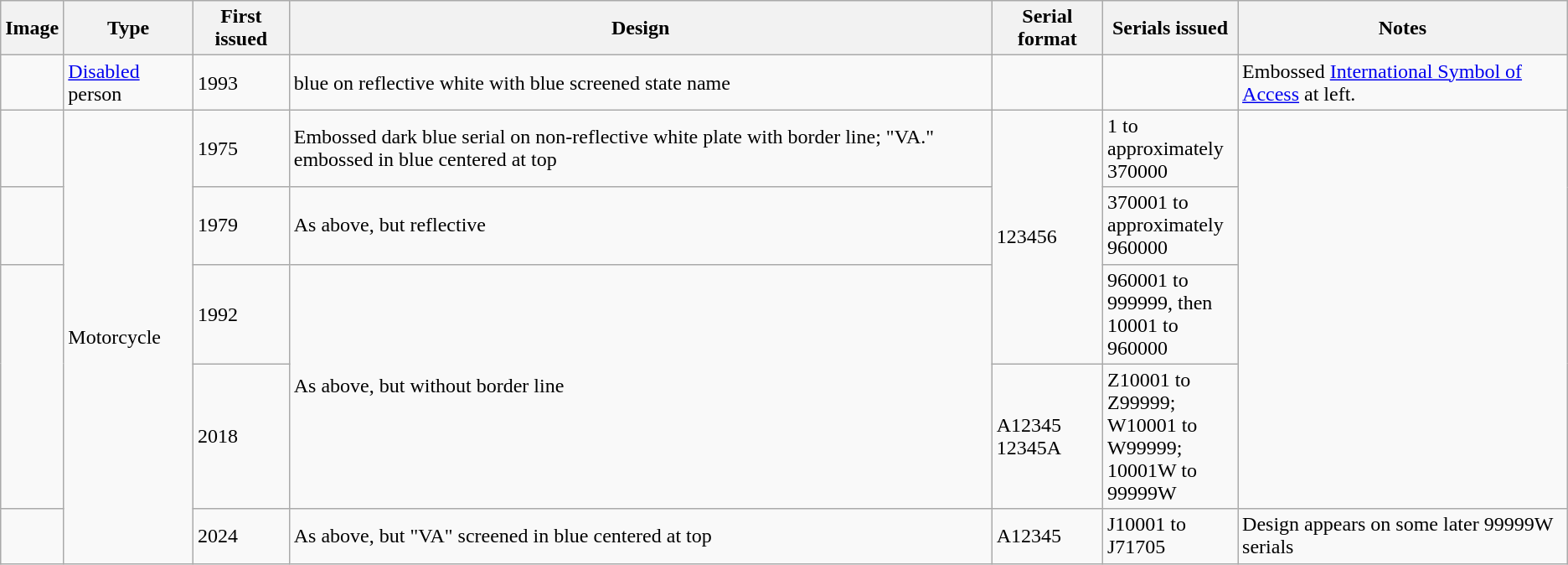<table class="wikitable">
<tr>
<th>Image</th>
<th>Type</th>
<th>First issued</th>
<th>Design</th>
<th>Serial format</th>
<th style="width:100px;">Serials issued</th>
<th>Notes</th>
</tr>
<tr>
<td></td>
<td><a href='#'>Disabled</a> person</td>
<td>1993</td>
<td>blue on reflective white with blue screened state name</td>
<td></td>
<td></td>
<td>Embossed <a href='#'>International Symbol of Access</a> at left.</td>
</tr>
<tr>
<td></td>
<td rowspan="5">Motorcycle</td>
<td>1975</td>
<td>Embossed dark blue serial on non-reflective white plate with border line; "VA." embossed in blue centered at top</td>
<td rowspan="3">123456</td>
<td>1 to approximately 370000</td>
<td rowspan="4"></td>
</tr>
<tr>
<td></td>
<td>1979</td>
<td>As above, but reflective</td>
<td>370001 to approximately 960000</td>
</tr>
<tr>
<td rowspan="2"></td>
<td>1992</td>
<td rowspan="2">As above, but without border line</td>
<td>960001 to 999999, then 10001 to 960000</td>
</tr>
<tr>
<td>2018</td>
<td>A12345<br>12345A</td>
<td>Z10001 to Z99999; W10001 to W99999; 10001W to 99999W</td>
</tr>
<tr>
<td rowspan="1"></td>
<td>2024</td>
<td rowspan="1">As above, but "VA" screened in blue centered at top</td>
<td>A12345</td>
<td>J10001 to J71705 </td>
<td>Design appears on some later 99999W serials</td>
</tr>
</table>
